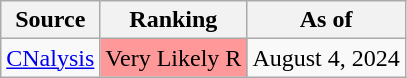<table class="wikitable">
<tr>
<th>Source</th>
<th>Ranking</th>
<th>As of</th>
</tr>
<tr>
<td><a href='#'>CNalysis</a></td>
<td style="background:#FF9999" data-sort-value="4" align="center">Very Likely R</td>
<td>August 4, 2024</td>
</tr>
</table>
